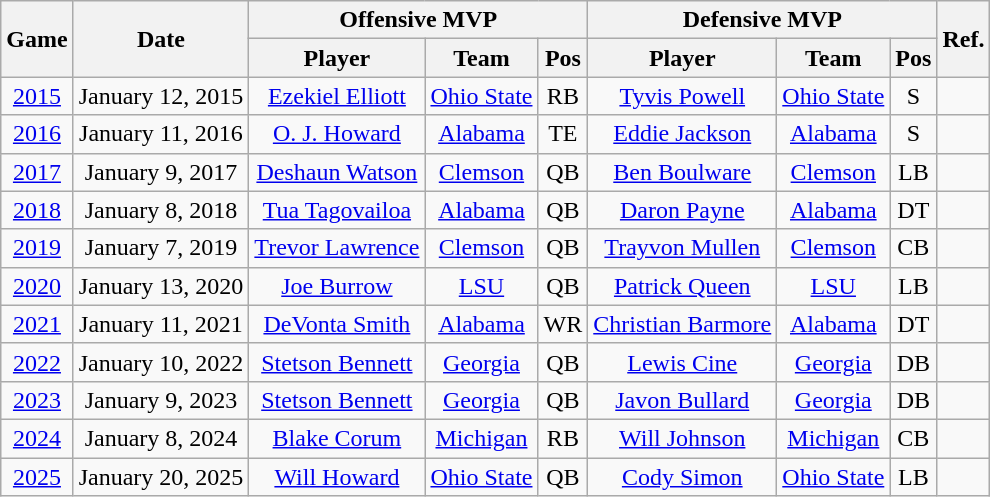<table class="wikitable" style="text-align:center">
<tr>
<th rowspan=2>Game</th>
<th rowspan=2>Date</th>
<th colspan=3>Offensive MVP</th>
<th colspan=3>Defensive MVP</th>
<th rowspan=2>Ref.</th>
</tr>
<tr>
<th>Player</th>
<th>Team</th>
<th>Pos</th>
<th>Player</th>
<th>Team</th>
<th>Pos</th>
</tr>
<tr>
<td><a href='#'>2015</a></td>
<td>January 12, 2015</td>
<td><a href='#'>Ezekiel Elliott</a></td>
<td><a href='#'>Ohio State</a></td>
<td>RB</td>
<td><a href='#'>Tyvis Powell</a></td>
<td><a href='#'>Ohio State</a></td>
<td>S</td>
<td></td>
</tr>
<tr>
<td><a href='#'>2016</a></td>
<td>January 11, 2016</td>
<td><a href='#'>O. J. Howard</a></td>
<td><a href='#'>Alabama</a></td>
<td>TE</td>
<td><a href='#'>Eddie Jackson</a></td>
<td><a href='#'>Alabama</a></td>
<td>S</td>
<td></td>
</tr>
<tr>
<td><a href='#'>2017</a></td>
<td>January 9, 2017</td>
<td><a href='#'>Deshaun Watson</a></td>
<td><a href='#'>Clemson</a></td>
<td>QB</td>
<td><a href='#'>Ben Boulware</a></td>
<td><a href='#'>Clemson</a></td>
<td>LB</td>
<td></td>
</tr>
<tr>
<td><a href='#'>2018</a></td>
<td>January 8, 2018</td>
<td><a href='#'>Tua Tagovailoa</a></td>
<td><a href='#'>Alabama</a></td>
<td>QB</td>
<td><a href='#'>Daron Payne</a></td>
<td><a href='#'>Alabama</a></td>
<td>DT</td>
<td></td>
</tr>
<tr>
<td><a href='#'>2019</a></td>
<td>January 7, 2019</td>
<td><a href='#'>Trevor Lawrence</a></td>
<td><a href='#'>Clemson</a></td>
<td>QB</td>
<td><a href='#'>Trayvon Mullen</a></td>
<td><a href='#'>Clemson</a></td>
<td>CB</td>
<td></td>
</tr>
<tr>
<td><a href='#'>2020</a></td>
<td>January 13, 2020</td>
<td><a href='#'>Joe Burrow</a></td>
<td><a href='#'>LSU</a></td>
<td>QB</td>
<td><a href='#'>Patrick Queen</a></td>
<td><a href='#'>LSU</a></td>
<td>LB</td>
<td></td>
</tr>
<tr>
<td><a href='#'>2021</a></td>
<td>January 11, 2021</td>
<td><a href='#'>DeVonta Smith</a></td>
<td><a href='#'>Alabama</a></td>
<td>WR</td>
<td><a href='#'>Christian Barmore</a></td>
<td><a href='#'>Alabama</a></td>
<td>DT</td>
<td></td>
</tr>
<tr>
<td><a href='#'>2022</a></td>
<td>January 10, 2022</td>
<td><a href='#'>Stetson Bennett</a></td>
<td><a href='#'>Georgia</a></td>
<td>QB</td>
<td><a href='#'>Lewis Cine</a></td>
<td><a href='#'>Georgia</a></td>
<td>DB</td>
<td></td>
</tr>
<tr>
<td><a href='#'>2023</a></td>
<td>January 9, 2023</td>
<td><a href='#'>Stetson Bennett</a></td>
<td><a href='#'>Georgia</a></td>
<td>QB</td>
<td><a href='#'>Javon Bullard</a></td>
<td><a href='#'>Georgia</a></td>
<td>DB</td>
<td></td>
</tr>
<tr>
<td><a href='#'>2024</a></td>
<td>January 8, 2024</td>
<td><a href='#'>Blake Corum</a></td>
<td><a href='#'>Michigan</a></td>
<td>RB</td>
<td><a href='#'>Will Johnson</a></td>
<td><a href='#'>Michigan</a></td>
<td>CB</td>
<td></td>
</tr>
<tr>
<td><a href='#'>2025</a></td>
<td>January 20, 2025</td>
<td><a href='#'>Will Howard</a></td>
<td><a href='#'>Ohio State</a></td>
<td>QB</td>
<td><a href='#'>Cody Simon</a></td>
<td><a href='#'>Ohio State</a></td>
<td>LB</td>
<td></td>
</tr>
</table>
